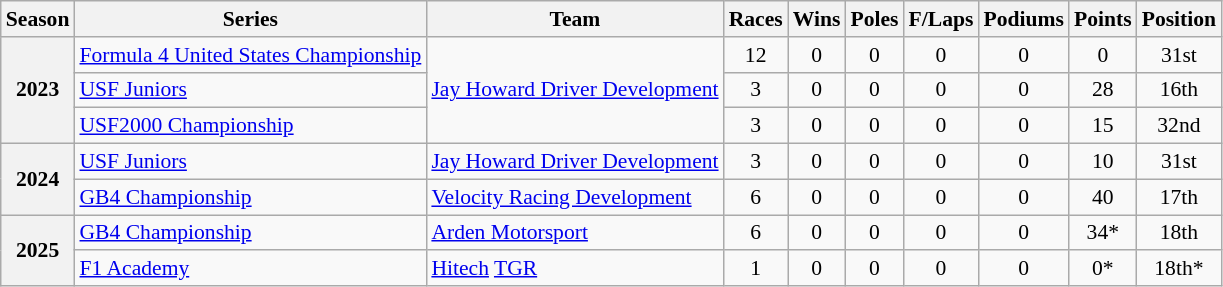<table class="wikitable" style="font-size:90%; text-align:center;">
<tr>
<th>Season</th>
<th>Series</th>
<th>Team</th>
<th>Races</th>
<th>Wins</th>
<th>Poles</th>
<th>F/Laps</th>
<th>Podiums</th>
<th>Points</th>
<th>Position</th>
</tr>
<tr>
<th rowspan="3">2023</th>
<td style="text-align:left;"><a href='#'>Formula 4 United States Championship</a></td>
<td style="text-align:left;" rowspan="3"><a href='#'>Jay Howard Driver Development</a></td>
<td>12</td>
<td>0</td>
<td>0</td>
<td>0</td>
<td>0</td>
<td>0</td>
<td>31st</td>
</tr>
<tr>
<td style="text-align:left;"><a href='#'>USF Juniors</a></td>
<td>3</td>
<td>0</td>
<td>0</td>
<td>0</td>
<td>0</td>
<td>28</td>
<td>16th</td>
</tr>
<tr>
<td style="text-align:left;"><a href='#'>USF2000 Championship</a></td>
<td>3</td>
<td>0</td>
<td>0</td>
<td>0</td>
<td>0</td>
<td>15</td>
<td>32nd</td>
</tr>
<tr>
<th rowspan="2">2024</th>
<td style="text-align:left;"><a href='#'>USF Juniors</a></td>
<td style="text-align:left;"><a href='#'>Jay Howard Driver Development</a></td>
<td>3</td>
<td>0</td>
<td>0</td>
<td>0</td>
<td>0</td>
<td>10</td>
<td>31st</td>
</tr>
<tr>
<td style="text-align:left;"><a href='#'>GB4 Championship</a></td>
<td style="text-align:left;"><a href='#'>Velocity Racing Development</a></td>
<td>6</td>
<td>0</td>
<td>0</td>
<td>0</td>
<td>0</td>
<td>40</td>
<td>17th</td>
</tr>
<tr>
<th rowspan="2">2025</th>
<td style="text-align:left;"><a href='#'>GB4 Championship</a></td>
<td style="text-align:left;"><a href='#'>Arden Motorsport</a></td>
<td>6</td>
<td>0</td>
<td>0</td>
<td>0</td>
<td>0</td>
<td>34*</td>
<td>18th</td>
</tr>
<tr>
<td style="text-align:left;"><a href='#'>F1 Academy</a></td>
<td style="text-align:left;"><a href='#'>Hitech</a> <a href='#'>TGR</a></td>
<td>1</td>
<td>0</td>
<td>0</td>
<td>0</td>
<td>0</td>
<td>0*</td>
<td>18th*</td>
</tr>
</table>
